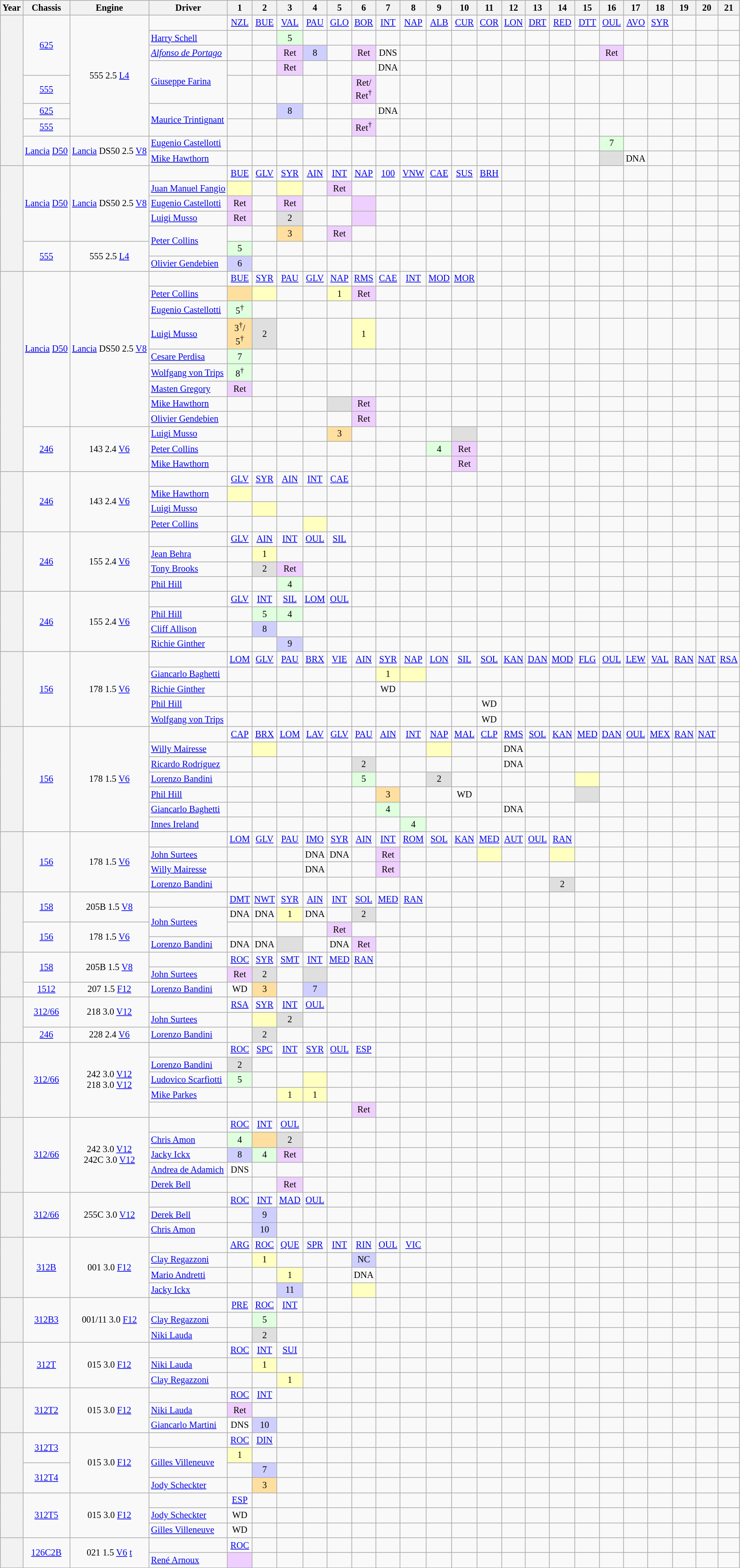<table class="wikitable" style="text-align:center; font-size:85%">
<tr>
<th>Year</th>
<th>Chassis</th>
<th>Engine</th>
<th>Driver</th>
<th>1</th>
<th>2</th>
<th>3</th>
<th>4</th>
<th>5</th>
<th>6</th>
<th>7</th>
<th>8</th>
<th>9</th>
<th>10</th>
<th>11</th>
<th>12</th>
<th>13</th>
<th>14</th>
<th>15</th>
<th>16</th>
<th>17</th>
<th>18</th>
<th>19</th>
<th>20</th>
<th>21</th>
</tr>
<tr>
<th rowspan="9"></th>
<td rowspan="4"><a href='#'>625</a></td>
<td rowspan="7">555 2.5 <a href='#'>L4</a></td>
<td></td>
<td><a href='#'>NZL</a></td>
<td><a href='#'>BUE</a></td>
<td><a href='#'>VAL</a></td>
<td><a href='#'>PAU</a></td>
<td><a href='#'>GLO</a></td>
<td><a href='#'>BOR</a></td>
<td><a href='#'>INT</a></td>
<td><a href='#'>NAP</a></td>
<td><a href='#'>ALB</a></td>
<td><a href='#'>CUR</a></td>
<td><a href='#'>COR</a></td>
<td><a href='#'>LON</a></td>
<td><a href='#'>DRT</a></td>
<td><a href='#'>RED</a></td>
<td><a href='#'>DTT</a></td>
<td><a href='#'>OUL</a></td>
<td><a href='#'>AVO</a></td>
<td><a href='#'>SYR</a></td>
<td></td>
<td></td>
<td></td>
</tr>
<tr>
<td align="left"> <a href='#'>Harry Schell</a></td>
<td></td>
<td></td>
<td style="background:#DFFFDF;">5</td>
<td></td>
<td></td>
<td></td>
<td></td>
<td></td>
<td></td>
<td></td>
<td></td>
<td></td>
<td></td>
<td></td>
<td></td>
<td></td>
<td></td>
<td></td>
<td></td>
<td></td>
<td></td>
</tr>
<tr>
<td align="left"> <em><a href='#'>Alfonso de Portago</a></em></td>
<td></td>
<td></td>
<td style="background:#EFCFFF;">Ret</td>
<td style="background:#CFCFFF;">8</td>
<td></td>
<td style="background:#EFCFFF;">Ret</td>
<td>DNS</td>
<td></td>
<td></td>
<td></td>
<td></td>
<td></td>
<td></td>
<td></td>
<td></td>
<td style="background:#EFCFFF;">Ret</td>
<td></td>
<td></td>
<td></td>
<td></td>
<td></td>
</tr>
<tr>
<td rowspan="2" align="left"> <a href='#'>Giuseppe Farina</a></td>
<td></td>
<td></td>
<td style="background:#EFCFFF;">Ret</td>
<td></td>
<td></td>
<td></td>
<td>DNA</td>
<td></td>
<td></td>
<td></td>
<td></td>
<td></td>
<td></td>
<td></td>
<td></td>
<td></td>
<td></td>
<td></td>
<td></td>
<td></td>
<td></td>
</tr>
<tr>
<td><a href='#'>555</a></td>
<td></td>
<td></td>
<td></td>
<td></td>
<td></td>
<td style="background:#EFCFFF;">Ret/<br>Ret<sup>†</sup></td>
<td></td>
<td></td>
<td></td>
<td></td>
<td></td>
<td></td>
<td></td>
<td></td>
<td></td>
<td></td>
<td></td>
<td></td>
<td></td>
<td></td>
<td></td>
</tr>
<tr>
<td><a href='#'>625</a></td>
<td rowspan="2" align="left"> <a href='#'>Maurice Trintignant</a></td>
<td></td>
<td></td>
<td style="background:#CFCFFF;">8</td>
<td></td>
<td></td>
<td></td>
<td>DNA</td>
<td></td>
<td></td>
<td></td>
<td></td>
<td></td>
<td></td>
<td></td>
<td></td>
<td></td>
<td></td>
<td></td>
<td></td>
<td></td>
<td></td>
</tr>
<tr>
<td><a href='#'>555</a></td>
<td></td>
<td></td>
<td></td>
<td></td>
<td></td>
<td style="background:#EFCFFF;">Ret<sup>†</sup></td>
<td></td>
<td></td>
<td></td>
<td></td>
<td></td>
<td></td>
<td></td>
<td></td>
<td></td>
<td></td>
<td></td>
<td></td>
<td></td>
<td></td>
<td></td>
</tr>
<tr>
<td rowspan="2"><a href='#'>Lancia</a> <a href='#'>D50</a></td>
<td rowspan="2"><a href='#'>Lancia</a> DS50 2.5 <a href='#'>V8</a></td>
<td align="left"> <a href='#'>Eugenio Castellotti</a></td>
<td></td>
<td></td>
<td></td>
<td></td>
<td></td>
<td></td>
<td></td>
<td></td>
<td></td>
<td></td>
<td></td>
<td></td>
<td></td>
<td></td>
<td></td>
<td style="background:#DFFFDF;">7</td>
<td></td>
<td></td>
<td></td>
<td></td>
<td></td>
</tr>
<tr>
<td align="left"> <a href='#'>Mike Hawthorn</a></td>
<td></td>
<td></td>
<td></td>
<td></td>
<td></td>
<td></td>
<td></td>
<td></td>
<td></td>
<td></td>
<td></td>
<td></td>
<td></td>
<td></td>
<td></td>
<td style="background:#DFDFDF;"></td>
<td>DNA</td>
<td></td>
<td></td>
<td></td>
<td></td>
</tr>
<tr>
<th rowspan="7"></th>
<td rowspan="5"><a href='#'>Lancia</a> <a href='#'>D50</a></td>
<td rowspan="5"><a href='#'>Lancia</a> DS50 2.5 <a href='#'>V8</a></td>
<td></td>
<td><a href='#'>BUE</a></td>
<td><a href='#'>GLV</a></td>
<td><a href='#'>SYR</a></td>
<td><a href='#'>AIN</a></td>
<td><a href='#'>INT</a></td>
<td><a href='#'>NAP</a></td>
<td><a href='#'>100</a></td>
<td><a href='#'>VNW</a></td>
<td><a href='#'>CAE</a></td>
<td><a href='#'>SUS</a></td>
<td><a href='#'>BRH</a></td>
<td></td>
<td></td>
<td></td>
<td></td>
<td></td>
<td></td>
<td></td>
<td></td>
<td></td>
<td></td>
</tr>
<tr>
<td align="left"> <a href='#'>Juan Manuel Fangio</a></td>
<td style="background:#FFFFBF;"></td>
<td></td>
<td style="background:#FFFFBF;"></td>
<td></td>
<td style="background:#EFCFFF;">Ret</td>
<td></td>
<td></td>
<td></td>
<td></td>
<td></td>
<td></td>
<td></td>
<td></td>
<td></td>
<td></td>
<td></td>
<td></td>
<td></td>
<td></td>
<td></td>
<td></td>
</tr>
<tr>
<td align="left"> <a href='#'>Eugenio Castellotti</a></td>
<td style="background:#EFCFFF;">Ret</td>
<td></td>
<td style="background:#EFCFFF;">Ret</td>
<td></td>
<td></td>
<td style="background:#EFCFFF;"></td>
<td></td>
<td></td>
<td></td>
<td></td>
<td></td>
<td></td>
<td></td>
<td></td>
<td></td>
<td></td>
<td></td>
<td></td>
<td></td>
<td></td>
<td></td>
</tr>
<tr>
<td align="left"> <a href='#'>Luigi Musso</a></td>
<td style="background:#EFCFFF;">Ret</td>
<td></td>
<td style="background:#DFDFDF;">2</td>
<td></td>
<td></td>
<td style="background:#EFCFFF;"></td>
<td></td>
<td></td>
<td></td>
<td></td>
<td></td>
<td></td>
<td></td>
<td></td>
<td></td>
<td></td>
<td></td>
<td></td>
<td></td>
<td></td>
<td></td>
</tr>
<tr>
<td rowspan="2" align="left"> <a href='#'>Peter Collins</a></td>
<td></td>
<td></td>
<td style="background:#FFDF9F;">3</td>
<td></td>
<td style="background:#EFCFFF;">Ret</td>
<td></td>
<td></td>
<td></td>
<td></td>
<td></td>
<td></td>
<td></td>
<td></td>
<td></td>
<td></td>
<td></td>
<td></td>
<td></td>
<td></td>
<td></td>
<td></td>
</tr>
<tr>
<td rowspan="2"><a href='#'>555</a></td>
<td rowspan="2">555 2.5 <a href='#'>L4</a></td>
<td style="background:#DFFFDF;">5</td>
<td></td>
<td></td>
<td></td>
<td></td>
<td></td>
<td></td>
<td></td>
<td></td>
<td></td>
<td></td>
<td></td>
<td></td>
<td></td>
<td></td>
<td></td>
<td></td>
<td></td>
<td></td>
<td></td>
<td></td>
</tr>
<tr>
<td align="left"> <a href='#'>Olivier Gendebien</a></td>
<td style="background:#CFCFFF;">6</td>
<td></td>
<td></td>
<td></td>
<td></td>
<td></td>
<td></td>
<td></td>
<td></td>
<td></td>
<td></td>
<td></td>
<td></td>
<td></td>
<td></td>
<td></td>
<td></td>
<td></td>
<td></td>
<td></td>
<td></td>
</tr>
<tr>
<th rowspan="12"></th>
<td rowspan="9"><a href='#'>Lancia</a> <a href='#'>D50</a></td>
<td rowspan="9"><a href='#'>Lancia</a> DS50 2.5 <a href='#'>V8</a></td>
<td></td>
<td><a href='#'>BUE</a></td>
<td><a href='#'>SYR</a></td>
<td><a href='#'>PAU</a></td>
<td><a href='#'>GLV</a></td>
<td><a href='#'>NAP</a></td>
<td><a href='#'>RMS</a></td>
<td><a href='#'>CAE</a></td>
<td><a href='#'>INT</a></td>
<td><a href='#'>MOD</a></td>
<td><a href='#'>MOR</a></td>
<td></td>
<td></td>
<td></td>
<td></td>
<td></td>
<td></td>
<td></td>
<td></td>
<td></td>
<td></td>
<td></td>
</tr>
<tr>
<td align="left"> <a href='#'>Peter Collins</a></td>
<td style="background:#FFDF9F;"></td>
<td style="background:#FFFFBF;"></td>
<td></td>
<td></td>
<td style="background:#FFFFBF;">1</td>
<td style="background:#EFCFFF;">Ret</td>
<td></td>
<td></td>
<td></td>
<td></td>
<td></td>
<td></td>
<td></td>
<td></td>
<td></td>
<td></td>
<td></td>
<td></td>
<td></td>
<td></td>
<td></td>
</tr>
<tr>
<td align="left"> <a href='#'>Eugenio Castellotti</a></td>
<td style="background:#DFFFDF;">5<sup>†</sup></td>
<td></td>
<td></td>
<td></td>
<td></td>
<td></td>
<td></td>
<td></td>
<td></td>
<td></td>
<td></td>
<td></td>
<td></td>
<td></td>
<td></td>
<td></td>
<td></td>
<td></td>
<td></td>
<td></td>
<td></td>
</tr>
<tr>
<td align="left"> <a href='#'>Luigi Musso</a></td>
<td style="background:#FFDF9F;">3<sup>†</sup>/<br>5<sup>†</sup></td>
<td style="background:#DFDFDF;">2</td>
<td></td>
<td></td>
<td></td>
<td style="background:#FFFFBF;">1</td>
<td></td>
<td></td>
<td></td>
<td></td>
<td></td>
<td></td>
<td></td>
<td></td>
<td></td>
<td></td>
<td></td>
<td></td>
<td></td>
<td></td>
<td></td>
</tr>
<tr>
<td align="left"> <a href='#'>Cesare Perdisa</a></td>
<td style="background:#DFFFDF;">7</td>
<td></td>
<td></td>
<td></td>
<td></td>
<td></td>
<td></td>
<td></td>
<td></td>
<td></td>
<td></td>
<td></td>
<td></td>
<td></td>
<td></td>
<td></td>
<td></td>
<td></td>
<td></td>
<td></td>
<td></td>
</tr>
<tr>
<td align="left"> <a href='#'>Wolfgang von Trips</a></td>
<td style="background:#DFFFDF;">8<sup>†</sup></td>
<td></td>
<td></td>
<td></td>
<td></td>
<td></td>
<td></td>
<td></td>
<td></td>
<td></td>
<td></td>
<td></td>
<td></td>
<td></td>
<td></td>
<td></td>
<td></td>
<td></td>
<td></td>
<td></td>
<td></td>
</tr>
<tr>
<td align="left"> <a href='#'>Masten Gregory</a></td>
<td style="background:#EFCFFF;">Ret</td>
<td></td>
<td></td>
<td></td>
<td></td>
<td></td>
<td></td>
<td></td>
<td></td>
<td></td>
<td></td>
<td></td>
<td></td>
<td></td>
<td></td>
<td></td>
<td></td>
<td></td>
<td></td>
<td></td>
<td></td>
</tr>
<tr>
<td align="left"> <a href='#'>Mike Hawthorn</a></td>
<td></td>
<td></td>
<td></td>
<td></td>
<td style="background:#DFDFDF;"></td>
<td style="background:#EFCFFF;">Ret</td>
<td></td>
<td></td>
<td></td>
<td></td>
<td></td>
<td></td>
<td></td>
<td></td>
<td></td>
<td></td>
<td></td>
<td></td>
<td></td>
<td></td>
<td></td>
</tr>
<tr>
<td align="left"> <a href='#'>Olivier Gendebien</a></td>
<td></td>
<td></td>
<td></td>
<td></td>
<td></td>
<td style="background:#EFCFFF;">Ret</td>
<td></td>
<td></td>
<td></td>
<td></td>
<td></td>
<td></td>
<td></td>
<td></td>
<td></td>
<td></td>
<td></td>
<td></td>
<td></td>
<td></td>
<td></td>
</tr>
<tr>
<td rowspan="3"><a href='#'>246</a></td>
<td rowspan="3">143 2.4 <a href='#'>V6</a></td>
<td align="left"> <a href='#'>Luigi Musso</a></td>
<td></td>
<td></td>
<td></td>
<td></td>
<td style="background:#FFDF9F;">3</td>
<td></td>
<td></td>
<td></td>
<td></td>
<td style="background:#DFDFDF;"></td>
<td></td>
<td></td>
<td></td>
<td></td>
<td></td>
<td></td>
<td></td>
<td></td>
<td></td>
<td></td>
<td></td>
</tr>
<tr>
<td align="left"> <a href='#'>Peter Collins</a></td>
<td></td>
<td></td>
<td></td>
<td></td>
<td></td>
<td></td>
<td></td>
<td></td>
<td style="background:#DFFFDF;">4</td>
<td style="background:#EFCFFF;">Ret</td>
<td></td>
<td></td>
<td></td>
<td></td>
<td></td>
<td></td>
<td></td>
<td></td>
<td></td>
<td></td>
<td></td>
</tr>
<tr>
<td align="left"> <a href='#'>Mike Hawthorn</a></td>
<td></td>
<td></td>
<td></td>
<td></td>
<td></td>
<td></td>
<td></td>
<td></td>
<td></td>
<td style="background:#EFCFFF;">Ret</td>
<td></td>
<td></td>
<td></td>
<td></td>
<td></td>
<td></td>
<td></td>
<td></td>
<td></td>
<td></td>
<td></td>
</tr>
<tr>
<th rowspan="4"></th>
<td rowspan="4"><a href='#'>246</a></td>
<td rowspan="4">143 2.4 <a href='#'>V6</a></td>
<td></td>
<td><a href='#'>GLV</a></td>
<td><a href='#'>SYR</a></td>
<td><a href='#'>AIN</a></td>
<td><a href='#'>INT</a></td>
<td><a href='#'>CAE</a></td>
<td></td>
<td></td>
<td></td>
<td></td>
<td></td>
<td></td>
<td></td>
<td></td>
<td></td>
<td></td>
<td></td>
<td></td>
<td></td>
<td></td>
<td></td>
<td></td>
</tr>
<tr>
<td align="left"> <a href='#'>Mike Hawthorn</a></td>
<td style="background-color:#FFFFBF"></td>
<td></td>
<td></td>
<td></td>
<td></td>
<td></td>
<td></td>
<td></td>
<td></td>
<td></td>
<td></td>
<td></td>
<td></td>
<td></td>
<td></td>
<td></td>
<td></td>
<td></td>
<td></td>
<td></td>
<td></td>
</tr>
<tr>
<td align="left"> <a href='#'>Luigi Musso</a></td>
<td></td>
<td style="background-color:#FFFFBF"></td>
<td></td>
<td></td>
<td></td>
<td></td>
<td></td>
<td></td>
<td></td>
<td></td>
<td></td>
<td></td>
<td></td>
<td></td>
<td></td>
<td></td>
<td></td>
<td></td>
<td></td>
<td></td>
<td></td>
</tr>
<tr>
<td align="left"> <a href='#'>Peter Collins</a></td>
<td></td>
<td></td>
<td></td>
<td style="background-color:#FFFFBF"></td>
<td></td>
<td></td>
<td></td>
<td></td>
<td></td>
<td></td>
<td></td>
<td></td>
<td></td>
<td></td>
<td></td>
<td></td>
<td></td>
<td></td>
<td></td>
<td></td>
<td></td>
</tr>
<tr>
<th rowspan="4"></th>
<td rowspan="4"><a href='#'>246</a></td>
<td rowspan="4">155 2.4 <a href='#'>V6</a></td>
<td></td>
<td><a href='#'>GLV</a></td>
<td><a href='#'>AIN</a></td>
<td><a href='#'>INT</a></td>
<td><a href='#'>OUL</a></td>
<td><a href='#'>SIL</a></td>
<td></td>
<td></td>
<td></td>
<td></td>
<td></td>
<td></td>
<td></td>
<td></td>
<td></td>
<td></td>
<td></td>
<td></td>
<td></td>
<td></td>
<td></td>
<td></td>
</tr>
<tr>
<td align="left"> <a href='#'>Jean Behra</a></td>
<td></td>
<td style="background-color:#FFFFBF">1</td>
<td></td>
<td></td>
<td></td>
<td></td>
<td></td>
<td></td>
<td></td>
<td></td>
<td></td>
<td></td>
<td></td>
<td></td>
<td></td>
<td></td>
<td></td>
<td></td>
<td></td>
<td></td>
<td></td>
</tr>
<tr>
<td align="left"> <a href='#'>Tony Brooks</a></td>
<td></td>
<td style="background-color:#DFDFDF">2</td>
<td style="background-color:#EFCFFF">Ret</td>
<td></td>
<td></td>
<td></td>
<td></td>
<td></td>
<td></td>
<td></td>
<td></td>
<td></td>
<td></td>
<td></td>
<td></td>
<td></td>
<td></td>
<td></td>
<td></td>
<td></td>
<td></td>
</tr>
<tr>
<td align="left"> <a href='#'>Phil Hill</a></td>
<td></td>
<td></td>
<td style="background-color:#DFFFDF">4</td>
<td></td>
<td></td>
<td></td>
<td></td>
<td></td>
<td></td>
<td></td>
<td></td>
<td></td>
<td></td>
<td></td>
<td></td>
<td></td>
<td></td>
<td></td>
<td></td>
<td></td>
<td></td>
</tr>
<tr>
<th rowspan="4"></th>
<td rowspan="4"><a href='#'>246</a></td>
<td rowspan="4">155 2.4 <a href='#'>V6</a></td>
<td></td>
<td><a href='#'>GLV</a></td>
<td><a href='#'>INT</a></td>
<td><a href='#'>SIL</a></td>
<td><a href='#'>LOM</a></td>
<td><a href='#'>OUL</a></td>
<td></td>
<td></td>
<td></td>
<td></td>
<td></td>
<td></td>
<td></td>
<td></td>
<td></td>
<td></td>
<td></td>
<td></td>
<td></td>
<td></td>
<td></td>
<td></td>
</tr>
<tr>
<td align="left"> <a href='#'>Phil Hill</a></td>
<td></td>
<td style="background-color:#DFFFDF">5</td>
<td style="background-color:#DFFFDF">4</td>
<td></td>
<td></td>
<td></td>
<td></td>
<td></td>
<td></td>
<td></td>
<td></td>
<td></td>
<td></td>
<td></td>
<td></td>
<td></td>
<td></td>
<td></td>
<td></td>
<td></td>
<td></td>
</tr>
<tr>
<td align="left"> <a href='#'>Cliff Allison</a></td>
<td></td>
<td style="background-color:#CFCFFF">8</td>
<td></td>
<td></td>
<td></td>
<td></td>
<td></td>
<td></td>
<td></td>
<td></td>
<td></td>
<td></td>
<td></td>
<td></td>
<td></td>
<td></td>
<td></td>
<td></td>
<td></td>
<td></td>
<td></td>
</tr>
<tr>
<td align="left"> <a href='#'>Richie Ginther</a></td>
<td></td>
<td></td>
<td style="background-color:#CFCFFF">9</td>
<td></td>
<td></td>
<td></td>
<td></td>
<td></td>
<td></td>
<td></td>
<td></td>
<td></td>
<td></td>
<td></td>
<td></td>
<td></td>
<td></td>
<td></td>
<td></td>
<td></td>
<td></td>
</tr>
<tr>
<th rowspan="5"></th>
<td rowspan="5"><a href='#'>156</a></td>
<td rowspan="5">178 1.5 <a href='#'>V6</a></td>
<td></td>
<td><a href='#'>LOM</a></td>
<td><a href='#'>GLV</a></td>
<td><a href='#'>PAU</a></td>
<td><a href='#'>BRX</a></td>
<td><a href='#'>VIE</a></td>
<td><a href='#'>AIN</a></td>
<td><a href='#'>SYR</a></td>
<td><a href='#'>NAP</a></td>
<td><a href='#'>LON</a></td>
<td><a href='#'>SIL</a></td>
<td><a href='#'>SOL</a></td>
<td><a href='#'>KAN</a></td>
<td><a href='#'>DAN</a></td>
<td><a href='#'>MOD</a></td>
<td><a href='#'>FLG</a></td>
<td><a href='#'>OUL</a></td>
<td><a href='#'>LEW</a></td>
<td><a href='#'>VAL</a></td>
<td><a href='#'>RAN</a></td>
<td><a href='#'>NAT</a></td>
<td><a href='#'>RSA</a></td>
</tr>
<tr>
<td align="left"> <a href='#'>Giancarlo Baghetti</a></td>
<td></td>
<td></td>
<td></td>
<td></td>
<td></td>
<td></td>
<td style="background-color:#FFFFBF">1</td>
<td style="background-color:#FFFFBF"></td>
<td></td>
<td></td>
<td></td>
<td></td>
<td></td>
<td></td>
<td></td>
<td></td>
<td></td>
<td></td>
<td></td>
<td></td>
<td></td>
</tr>
<tr>
<td align="left"> <a href='#'>Richie Ginther</a></td>
<td></td>
<td></td>
<td></td>
<td></td>
<td></td>
<td></td>
<td>WD</td>
<td></td>
<td></td>
<td></td>
<td></td>
<td></td>
<td></td>
<td></td>
<td></td>
<td></td>
<td></td>
<td></td>
<td></td>
<td></td>
<td></td>
</tr>
<tr>
<td align="left"> <a href='#'>Phil Hill</a></td>
<td></td>
<td></td>
<td></td>
<td></td>
<td></td>
<td></td>
<td></td>
<td></td>
<td></td>
<td></td>
<td>WD</td>
<td></td>
<td></td>
<td></td>
<td></td>
<td></td>
<td></td>
<td></td>
<td></td>
<td></td>
<td></td>
</tr>
<tr>
<td align="left"> <a href='#'>Wolfgang von Trips</a></td>
<td></td>
<td></td>
<td></td>
<td></td>
<td></td>
<td></td>
<td></td>
<td></td>
<td></td>
<td></td>
<td>WD</td>
<td></td>
<td></td>
<td></td>
<td></td>
<td></td>
<td></td>
<td></td>
<td></td>
<td></td>
<td></td>
</tr>
<tr>
<th rowspan="7"></th>
<td rowspan="7"><a href='#'>156</a></td>
<td rowspan="7">178 1.5 <a href='#'>V6</a></td>
<td></td>
<td><a href='#'>CAP</a></td>
<td><a href='#'>BRX</a></td>
<td><a href='#'>LOM</a></td>
<td><a href='#'>LAV</a></td>
<td><a href='#'>GLV</a></td>
<td><a href='#'>PAU</a></td>
<td><a href='#'>AIN</a></td>
<td><a href='#'>INT</a></td>
<td><a href='#'>NAP</a></td>
<td><a href='#'>MAL</a></td>
<td><a href='#'>CLP</a></td>
<td><a href='#'>RMS</a></td>
<td><a href='#'>SOL</a></td>
<td><a href='#'>KAN</a></td>
<td><a href='#'>MED</a></td>
<td><a href='#'>DAN</a></td>
<td><a href='#'>OUL</a></td>
<td><a href='#'>MEX</a></td>
<td><a href='#'>RAN</a></td>
<td><a href='#'>NAT</a></td>
<td></td>
</tr>
<tr>
<td align="left"> <a href='#'>Willy Mairesse</a></td>
<td></td>
<td style="background-color:#FFFFBF"></td>
<td></td>
<td></td>
<td></td>
<td></td>
<td></td>
<td></td>
<td style="background-color:#FFFFBF"></td>
<td></td>
<td></td>
<td>DNA</td>
<td></td>
<td></td>
<td></td>
<td></td>
<td></td>
<td></td>
<td></td>
<td></td>
<td></td>
</tr>
<tr>
<td align="left"> <a href='#'>Ricardo Rodríguez</a></td>
<td></td>
<td></td>
<td></td>
<td></td>
<td></td>
<td style="background-color:#DFDFDF">2</td>
<td></td>
<td></td>
<td></td>
<td></td>
<td></td>
<td>DNA</td>
<td></td>
<td></td>
<td></td>
<td></td>
<td></td>
<td></td>
<td></td>
<td></td>
<td></td>
</tr>
<tr>
<td align="left"> <a href='#'>Lorenzo Bandini</a></td>
<td></td>
<td></td>
<td></td>
<td></td>
<td></td>
<td style="background-color:#DFFFDF">5</td>
<td></td>
<td></td>
<td style="background-color:#DFDFDF">2</td>
<td></td>
<td></td>
<td></td>
<td></td>
<td></td>
<td style="background-color:#FFFFBF"></td>
<td></td>
<td></td>
<td></td>
<td></td>
<td></td>
<td></td>
</tr>
<tr>
<td align="left"> <a href='#'>Phil Hill</a></td>
<td></td>
<td></td>
<td></td>
<td></td>
<td></td>
<td></td>
<td style="background-color:#FFDF9F">3</td>
<td></td>
<td></td>
<td>WD</td>
<td></td>
<td></td>
<td></td>
<td></td>
<td style="background-color:#DFDFDF"></td>
<td></td>
<td></td>
<td></td>
<td></td>
<td></td>
<td></td>
</tr>
<tr>
<td align="left"> <a href='#'>Giancarlo Baghetti</a></td>
<td></td>
<td></td>
<td></td>
<td></td>
<td></td>
<td></td>
<td style="background-color:#DFFFDF">4</td>
<td></td>
<td></td>
<td></td>
<td></td>
<td>DNA</td>
<td></td>
<td></td>
<td></td>
<td></td>
<td></td>
<td></td>
<td></td>
<td></td>
<td></td>
</tr>
<tr>
<td align="left"> <a href='#'>Innes Ireland</a></td>
<td></td>
<td></td>
<td></td>
<td></td>
<td></td>
<td></td>
<td></td>
<td style="background-color:#DFFFDF">4</td>
<td></td>
<td></td>
<td></td>
<td></td>
<td></td>
<td></td>
<td></td>
<td></td>
<td></td>
<td></td>
<td></td>
<td></td>
<td></td>
</tr>
<tr>
<th rowspan="4"></th>
<td rowspan="4"><a href='#'>156</a></td>
<td rowspan="4">178 1.5 <a href='#'>V6</a></td>
<td></td>
<td><a href='#'>LOM</a></td>
<td><a href='#'>GLV</a></td>
<td><a href='#'>PAU</a></td>
<td><a href='#'>IMO</a></td>
<td><a href='#'>SYR</a></td>
<td><a href='#'>AIN</a></td>
<td><a href='#'>INT</a></td>
<td><a href='#'>ROM</a></td>
<td><a href='#'>SOL</a></td>
<td><a href='#'>KAN</a></td>
<td><a href='#'>MED</a></td>
<td><a href='#'>AUT</a></td>
<td><a href='#'>OUL</a></td>
<td><a href='#'>RAN</a></td>
<td></td>
<td></td>
<td></td>
<td></td>
<td></td>
<td></td>
<td></td>
</tr>
<tr>
<td align="left"> <a href='#'>John Surtees</a></td>
<td></td>
<td></td>
<td></td>
<td>DNA</td>
<td>DNA</td>
<td></td>
<td style="background-color:#EFCFFF">Ret</td>
<td></td>
<td></td>
<td></td>
<td style="background-color:#FFFFBF"></td>
<td></td>
<td></td>
<td style="background-color:#FFFFBF"></td>
<td></td>
<td></td>
<td></td>
<td></td>
<td></td>
<td></td>
<td></td>
</tr>
<tr>
<td align="left"> <a href='#'>Willy Mairesse</a></td>
<td></td>
<td></td>
<td></td>
<td>DNA</td>
<td></td>
<td></td>
<td style="background-color:#EFCFFF">Ret</td>
<td></td>
<td></td>
<td></td>
<td></td>
<td></td>
<td></td>
<td></td>
<td></td>
<td></td>
<td></td>
<td></td>
<td></td>
<td></td>
<td></td>
</tr>
<tr>
<td align="left"> <a href='#'>Lorenzo Bandini</a></td>
<td></td>
<td></td>
<td></td>
<td></td>
<td></td>
<td></td>
<td></td>
<td></td>
<td></td>
<td></td>
<td></td>
<td></td>
<td></td>
<td style="background-color:#DFDFDF">2</td>
<td></td>
<td></td>
<td></td>
<td></td>
<td></td>
<td></td>
<td></td>
</tr>
<tr>
<th rowspan="4"></th>
<td rowspan="2"><a href='#'>158</a></td>
<td rowspan="2">205B 1.5 <a href='#'>V8</a></td>
<td></td>
<td><a href='#'>DMT</a></td>
<td><a href='#'>NWT</a></td>
<td><a href='#'>SYR</a></td>
<td><a href='#'>AIN</a></td>
<td><a href='#'>INT</a></td>
<td><a href='#'>SOL</a></td>
<td><a href='#'>MED</a></td>
<td><a href='#'>RAN</a></td>
<td></td>
<td></td>
<td></td>
<td></td>
<td></td>
<td></td>
<td></td>
<td></td>
<td></td>
<td></td>
<td></td>
<td></td>
<td></td>
</tr>
<tr>
<td rowspan="2" align="left"> <a href='#'>John Surtees</a></td>
<td>DNA</td>
<td>DNA</td>
<td style="background-color:#FFFFBF">1</td>
<td>DNA</td>
<td></td>
<td style="background-color:#DFDFDF">2</td>
<td></td>
<td></td>
<td></td>
<td></td>
<td></td>
<td></td>
<td></td>
<td></td>
<td></td>
<td></td>
<td></td>
<td></td>
<td></td>
<td></td>
<td></td>
</tr>
<tr>
<td rowspan="2"><a href='#'>156</a></td>
<td rowspan="2">178 1.5 <a href='#'>V6</a></td>
<td></td>
<td></td>
<td></td>
<td></td>
<td style="background-color:#EFCFFF">Ret</td>
<td></td>
<td></td>
<td></td>
<td></td>
<td></td>
<td></td>
<td></td>
<td></td>
<td></td>
<td></td>
<td></td>
<td></td>
<td></td>
<td></td>
<td></td>
<td></td>
</tr>
<tr>
<td align="left"> <a href='#'>Lorenzo Bandini</a></td>
<td>DNA</td>
<td>DNA</td>
<td style="background-color:#DFDFDF"></td>
<td></td>
<td>DNA</td>
<td style="background-color:#EFCFFF">Ret</td>
<td></td>
<td></td>
<td></td>
<td></td>
<td></td>
<td></td>
<td></td>
<td></td>
<td></td>
<td></td>
<td></td>
<td></td>
<td></td>
<td></td>
<td></td>
</tr>
<tr>
<th rowspan="3"></th>
<td rowspan="2"><a href='#'>158</a></td>
<td rowspan="2">205B 1.5 <a href='#'>V8</a></td>
<td></td>
<td><a href='#'>ROC</a></td>
<td><a href='#'>SYR</a></td>
<td><a href='#'>SMT</a></td>
<td><a href='#'>INT</a></td>
<td><a href='#'>MED</a></td>
<td><a href='#'>RAN</a></td>
<td></td>
<td></td>
<td></td>
<td></td>
<td></td>
<td></td>
<td></td>
<td></td>
<td></td>
<td></td>
<td></td>
<td></td>
<td></td>
<td></td>
<td></td>
</tr>
<tr>
<td align="left"> <a href='#'>John Surtees</a></td>
<td style="background-color:#EFCFFF">Ret</td>
<td style="background-color:#DFDFDF">2</td>
<td></td>
<td style="background-color:#DFDFDF"></td>
<td></td>
<td></td>
<td></td>
<td></td>
<td></td>
<td></td>
<td></td>
<td></td>
<td></td>
<td></td>
<td></td>
<td></td>
<td></td>
<td></td>
<td></td>
<td></td>
<td></td>
</tr>
<tr>
<td><a href='#'>1512</a></td>
<td>207 1.5 <a href='#'>F12</a></td>
<td align="left"> <a href='#'>Lorenzo Bandini</a></td>
<td>WD</td>
<td style="background-color:#FFDF9F">3</td>
<td></td>
<td style="background-color:#CFCFFF">7</td>
<td></td>
<td></td>
<td></td>
<td></td>
<td></td>
<td></td>
<td></td>
<td></td>
<td></td>
<td></td>
<td></td>
<td></td>
<td></td>
<td></td>
<td></td>
<td></td>
<td></td>
</tr>
<tr>
<th rowspan="3"></th>
<td rowspan="2"><a href='#'>312/66</a></td>
<td rowspan="2">218 3.0 <a href='#'>V12</a></td>
<td></td>
<td><a href='#'>RSA</a></td>
<td><a href='#'>SYR</a></td>
<td><a href='#'>INT</a></td>
<td><a href='#'>OUL</a></td>
<td></td>
<td></td>
<td></td>
<td></td>
<td></td>
<td></td>
<td></td>
<td></td>
<td></td>
<td></td>
<td></td>
<td></td>
<td></td>
<td></td>
<td></td>
<td></td>
<td></td>
</tr>
<tr>
<td align="left"> <a href='#'>John Surtees</a></td>
<td></td>
<td style="background-color:#FFFFBF"></td>
<td style="background-color:#DFDFDF">2</td>
<td></td>
<td></td>
<td></td>
<td></td>
<td></td>
<td></td>
<td></td>
<td></td>
<td></td>
<td></td>
<td></td>
<td></td>
<td></td>
<td></td>
<td></td>
<td></td>
<td></td>
<td></td>
</tr>
<tr>
<td><a href='#'>246</a></td>
<td>228 2.4 <a href='#'>V6</a></td>
<td align="left"> <a href='#'>Lorenzo Bandini</a></td>
<td></td>
<td style="background-color:#DFDFDF">2</td>
<td></td>
<td></td>
<td></td>
<td></td>
<td></td>
<td></td>
<td></td>
<td></td>
<td></td>
<td></td>
<td></td>
<td></td>
<td></td>
<td></td>
<td></td>
<td></td>
<td></td>
<td></td>
<td></td>
</tr>
<tr>
<th rowspan="5"></th>
<td rowspan="5"><a href='#'>312/66</a></td>
<td rowspan="5">242 3.0 <a href='#'>V12</a><br>218 3.0 <a href='#'>V12</a></td>
<td></td>
<td><a href='#'>ROC</a></td>
<td><a href='#'>SPC</a></td>
<td><a href='#'>INT</a></td>
<td><a href='#'>SYR</a></td>
<td><a href='#'>OUL</a></td>
<td><a href='#'>ESP</a></td>
<td></td>
<td></td>
<td></td>
<td></td>
<td></td>
<td></td>
<td></td>
<td></td>
<td></td>
<td></td>
<td></td>
<td></td>
<td></td>
<td></td>
<td></td>
</tr>
<tr>
<td align="left"> <a href='#'>Lorenzo Bandini</a></td>
<td style="background-color:#DFDFDF">2</td>
<td></td>
<td></td>
<td></td>
<td></td>
<td></td>
<td></td>
<td></td>
<td></td>
<td></td>
<td></td>
<td></td>
<td></td>
<td></td>
<td></td>
<td></td>
<td></td>
<td></td>
<td></td>
<td></td>
<td></td>
</tr>
<tr>
<td align="left"> <a href='#'>Ludovico Scarfiotti</a></td>
<td style="background-color:#DFFFDF">5</td>
<td></td>
<td></td>
<td style="background-color:#FFFFBF"></td>
<td></td>
<td></td>
<td></td>
<td></td>
<td></td>
<td></td>
<td></td>
<td></td>
<td></td>
<td></td>
<td></td>
<td></td>
<td></td>
<td></td>
<td></td>
<td></td>
<td></td>
</tr>
<tr>
<td align="left"> <a href='#'>Mike Parkes</a></td>
<td></td>
<td></td>
<td style="background-color:#FFFFBF">1</td>
<td style="background-color:#FFFFBF">1</td>
<td></td>
<td></td>
<td></td>
<td></td>
<td></td>
<td></td>
<td></td>
<td></td>
<td></td>
<td></td>
<td></td>
<td></td>
<td></td>
<td></td>
<td></td>
<td></td>
<td></td>
</tr>
<tr>
<td align="left"></td>
<td></td>
<td></td>
<td></td>
<td></td>
<td></td>
<td style="background-color:#EFCFFF">Ret</td>
<td></td>
<td></td>
<td></td>
<td></td>
<td></td>
<td></td>
<td></td>
<td></td>
<td></td>
<td></td>
<td></td>
<td></td>
<td></td>
<td></td>
<td></td>
</tr>
<tr>
<th rowspan="5"></th>
<td rowspan="5"><a href='#'>312/66</a></td>
<td rowspan="5">242 3.0 <a href='#'>V12</a><br>242C 3.0 <a href='#'>V12</a></td>
<td></td>
<td><a href='#'>ROC</a></td>
<td><a href='#'>INT</a></td>
<td><a href='#'>OUL</a></td>
<td></td>
<td></td>
<td></td>
<td></td>
<td></td>
<td></td>
<td></td>
<td></td>
<td></td>
<td></td>
<td></td>
<td></td>
<td></td>
<td></td>
<td></td>
<td></td>
<td></td>
<td></td>
</tr>
<tr>
<td align="left"> <a href='#'>Chris Amon</a></td>
<td style="background-color:#DFFFDF">4</td>
<td style="background-color:#FFDF9F"></td>
<td style="background-color:#DFDFDF">2</td>
<td></td>
<td></td>
<td></td>
<td></td>
<td></td>
<td></td>
<td></td>
<td></td>
<td></td>
<td></td>
<td></td>
<td></td>
<td></td>
<td></td>
<td></td>
<td></td>
<td></td>
<td></td>
</tr>
<tr>
<td align="left"> <a href='#'>Jacky Ickx</a></td>
<td style="background-color:#CFCFFF">8</td>
<td style="background-color:#DFFFDF">4</td>
<td style="background-color:#EFCFFF">Ret</td>
<td></td>
<td></td>
<td></td>
<td></td>
<td></td>
<td></td>
<td></td>
<td></td>
<td></td>
<td></td>
<td></td>
<td></td>
<td></td>
<td></td>
<td></td>
<td></td>
<td></td>
<td></td>
</tr>
<tr>
<td align="left"> <a href='#'>Andrea de Adamich</a></td>
<td style="background-color:#FFFFFF">DNS</td>
<td></td>
<td></td>
<td></td>
<td></td>
<td></td>
<td></td>
<td></td>
<td></td>
<td></td>
<td></td>
<td></td>
<td></td>
<td></td>
<td></td>
<td></td>
<td></td>
<td></td>
<td></td>
<td></td>
<td></td>
</tr>
<tr>
<td align="left"> <a href='#'>Derek Bell</a></td>
<td></td>
<td></td>
<td style="background-color:#EFCFFF">Ret</td>
<td></td>
<td></td>
<td></td>
<td></td>
<td></td>
<td></td>
<td></td>
<td></td>
<td></td>
<td></td>
<td></td>
<td></td>
<td></td>
<td></td>
<td></td>
<td></td>
<td></td>
<td></td>
</tr>
<tr>
<th rowspan="3"></th>
<td rowspan="3"><a href='#'>312/66</a></td>
<td rowspan="3">255C 3.0 <a href='#'>V12</a></td>
<td></td>
<td><a href='#'>ROC</a></td>
<td><a href='#'>INT</a></td>
<td><a href='#'>MAD</a></td>
<td><a href='#'>OUL</a></td>
<td></td>
<td></td>
<td></td>
<td></td>
<td></td>
<td></td>
<td></td>
<td></td>
<td></td>
<td></td>
<td></td>
<td></td>
<td></td>
<td></td>
<td></td>
<td></td>
<td></td>
</tr>
<tr>
<td align="left"> <a href='#'>Derek Bell</a></td>
<td></td>
<td style="background-color:#CFCFFF">9</td>
<td></td>
<td></td>
<td></td>
<td></td>
<td></td>
<td></td>
<td></td>
<td></td>
<td></td>
<td></td>
<td></td>
<td></td>
<td></td>
<td></td>
<td></td>
<td></td>
<td></td>
<td></td>
<td></td>
</tr>
<tr>
<td align="left"> <a href='#'>Chris Amon</a></td>
<td></td>
<td style="background-color:#CFCFFF">10</td>
<td></td>
<td></td>
<td></td>
<td></td>
<td></td>
<td></td>
<td></td>
<td></td>
<td></td>
<td></td>
<td></td>
<td></td>
<td></td>
<td></td>
<td></td>
<td></td>
<td></td>
<td></td>
<td></td>
</tr>
<tr>
<th rowspan="4"></th>
<td rowspan="4"><a href='#'>312B</a></td>
<td rowspan="4">001 3.0 <a href='#'>F12</a></td>
<td></td>
<td><a href='#'>ARG</a></td>
<td><a href='#'>ROC</a></td>
<td><a href='#'>QUE</a></td>
<td><a href='#'>SPR</a></td>
<td><a href='#'>INT</a></td>
<td><a href='#'>RIN</a></td>
<td><a href='#'>OUL</a></td>
<td><a href='#'>VIC</a></td>
<td></td>
<td></td>
<td></td>
<td></td>
<td></td>
<td></td>
<td></td>
<td></td>
<td></td>
<td></td>
<td></td>
<td></td>
<td></td>
</tr>
<tr>
<td align="left"> <a href='#'>Clay Regazzoni</a></td>
<td></td>
<td style="background-color:#FFFFBF">1</td>
<td></td>
<td></td>
<td></td>
<td style="background-color:#CFCFFF">NC</td>
<td></td>
<td></td>
<td></td>
<td></td>
<td></td>
<td></td>
<td></td>
<td></td>
<td></td>
<td></td>
<td></td>
<td></td>
<td></td>
<td></td>
<td></td>
</tr>
<tr>
<td align="left"> <a href='#'>Mario Andretti</a></td>
<td></td>
<td></td>
<td style="background-color:#FFFFBF">1</td>
<td></td>
<td></td>
<td>DNA</td>
<td></td>
<td></td>
<td></td>
<td></td>
<td></td>
<td></td>
<td></td>
<td></td>
<td></td>
<td></td>
<td></td>
<td></td>
<td></td>
<td></td>
<td></td>
</tr>
<tr>
<td align="left"> <a href='#'>Jacky Ickx</a></td>
<td></td>
<td></td>
<td style="background-color:#CFCFFF">11</td>
<td></td>
<td></td>
<td style="background-color:#FFFFBF"></td>
<td></td>
<td></td>
<td></td>
<td></td>
<td></td>
<td></td>
<td></td>
<td></td>
<td></td>
<td></td>
<td></td>
<td></td>
<td></td>
<td></td>
<td></td>
</tr>
<tr>
<th rowspan="3"></th>
<td rowspan="3"><a href='#'>312B3</a></td>
<td rowspan="3">001/11 3.0 <a href='#'>F12</a></td>
<td></td>
<td><a href='#'>PRE</a></td>
<td><a href='#'>ROC</a></td>
<td><a href='#'>INT</a></td>
<td></td>
<td></td>
<td></td>
<td></td>
<td></td>
<td></td>
<td></td>
<td></td>
<td></td>
<td></td>
<td></td>
<td></td>
<td></td>
<td></td>
<td></td>
<td></td>
<td></td>
<td></td>
</tr>
<tr>
<td align="left"> <a href='#'>Clay Regazzoni</a></td>
<td></td>
<td style="background-color:#DFFFDF">5</td>
<td></td>
<td></td>
<td></td>
<td></td>
<td></td>
<td></td>
<td></td>
<td></td>
<td></td>
<td></td>
<td></td>
<td></td>
<td></td>
<td></td>
<td></td>
<td></td>
<td></td>
<td></td>
<td></td>
</tr>
<tr>
<td align="left"> <a href='#'>Niki Lauda</a></td>
<td></td>
<td style="background-color:#DFDFDF">2</td>
<td></td>
<td></td>
<td></td>
<td></td>
<td></td>
<td></td>
<td></td>
<td></td>
<td></td>
<td></td>
<td></td>
<td></td>
<td></td>
<td></td>
<td></td>
<td></td>
<td></td>
<td></td>
<td></td>
</tr>
<tr>
<th rowspan="3"></th>
<td rowspan="3"><a href='#'>312T</a></td>
<td rowspan="3">015 3.0 <a href='#'>F12</a></td>
<td></td>
<td><a href='#'>ROC</a></td>
<td><a href='#'>INT</a></td>
<td><a href='#'>SUI</a></td>
<td></td>
<td></td>
<td></td>
<td></td>
<td></td>
<td></td>
<td></td>
<td></td>
<td></td>
<td></td>
<td></td>
<td></td>
<td></td>
<td></td>
<td></td>
<td></td>
<td></td>
<td></td>
</tr>
<tr>
<td align="left"> <a href='#'>Niki Lauda</a></td>
<td></td>
<td style="background-color:#FFFFBF">1</td>
<td></td>
<td></td>
<td></td>
<td></td>
<td></td>
<td></td>
<td></td>
<td></td>
<td></td>
<td></td>
<td></td>
<td></td>
<td></td>
<td></td>
<td></td>
<td></td>
<td></td>
<td></td>
<td></td>
</tr>
<tr>
<td align="left"> <a href='#'>Clay Regazzoni</a></td>
<td></td>
<td></td>
<td style="background-color:#FFFFBF">1</td>
<td></td>
<td></td>
<td></td>
<td></td>
<td></td>
<td></td>
<td></td>
<td></td>
<td></td>
<td></td>
<td></td>
<td></td>
<td></td>
<td></td>
<td></td>
<td></td>
<td></td>
<td></td>
</tr>
<tr>
<th rowspan="3"></th>
<td rowspan="3"><a href='#'>312T2</a></td>
<td rowspan="3">015 3.0 <a href='#'>F12</a></td>
<td></td>
<td><a href='#'>ROC</a></td>
<td><a href='#'>INT</a></td>
<td></td>
<td></td>
<td></td>
<td></td>
<td></td>
<td></td>
<td></td>
<td></td>
<td></td>
<td></td>
<td></td>
<td></td>
<td></td>
<td></td>
<td></td>
<td></td>
<td></td>
<td></td>
<td></td>
</tr>
<tr>
<td align="left"> <a href='#'>Niki Lauda</a></td>
<td style="background-color:#EFCFFF">Ret</td>
<td></td>
<td></td>
<td></td>
<td></td>
<td></td>
<td></td>
<td></td>
<td></td>
<td></td>
<td></td>
<td></td>
<td></td>
<td></td>
<td></td>
<td></td>
<td></td>
<td></td>
<td></td>
<td></td>
<td></td>
</tr>
<tr>
<td align="left"> <a href='#'>Giancarlo Martini</a></td>
<td style="background-color:#FFFFFF">DNS</td>
<td style="background-color:#CFCFFF">10</td>
<td></td>
<td></td>
<td></td>
<td></td>
<td></td>
<td></td>
<td></td>
<td></td>
<td></td>
<td></td>
<td></td>
<td></td>
<td></td>
<td></td>
<td></td>
<td></td>
<td></td>
<td></td>
<td></td>
</tr>
<tr>
<th rowspan="4"></th>
<td rowspan="2"><a href='#'>312T3</a></td>
<td rowspan="4">015 3.0 <a href='#'>F12</a></td>
<td></td>
<td><a href='#'>ROC</a></td>
<td><a href='#'>DIN</a></td>
<td></td>
<td></td>
<td></td>
<td></td>
<td></td>
<td></td>
<td></td>
<td></td>
<td></td>
<td></td>
<td></td>
<td></td>
<td></td>
<td></td>
<td></td>
<td></td>
<td></td>
<td></td>
<td></td>
</tr>
<tr>
<td rowspan="2" align="left"> <a href='#'>Gilles Villeneuve</a></td>
<td style="background-color:#FFFFBF">1</td>
<td></td>
<td></td>
<td></td>
<td></td>
<td></td>
<td></td>
<td></td>
<td></td>
<td></td>
<td></td>
<td></td>
<td></td>
<td></td>
<td></td>
<td></td>
<td></td>
<td></td>
<td></td>
<td></td>
<td></td>
</tr>
<tr>
<td rowspan="2"><a href='#'>312T4</a></td>
<td></td>
<td style="background-color:#CFCFFF">7</td>
<td></td>
<td></td>
<td></td>
<td></td>
<td></td>
<td></td>
<td></td>
<td></td>
<td></td>
<td></td>
<td></td>
<td></td>
<td></td>
<td></td>
<td></td>
<td></td>
<td></td>
<td></td>
<td></td>
</tr>
<tr>
<td align="left"> <a href='#'>Jody Scheckter</a></td>
<td></td>
<td style="background-color:#FFDF9F">3</td>
<td></td>
<td></td>
<td></td>
<td></td>
<td></td>
<td></td>
<td></td>
<td></td>
<td></td>
<td></td>
<td></td>
<td></td>
<td></td>
<td></td>
<td></td>
<td></td>
<td></td>
<td></td>
<td></td>
</tr>
<tr>
<th rowspan="3"></th>
<td rowspan="3"><a href='#'>312T5</a></td>
<td rowspan="3">015 3.0 <a href='#'>F12</a></td>
<td></td>
<td><a href='#'>ESP</a></td>
<td></td>
<td></td>
<td></td>
<td></td>
<td></td>
<td></td>
<td></td>
<td></td>
<td></td>
<td></td>
<td></td>
<td></td>
<td></td>
<td></td>
<td></td>
<td></td>
<td></td>
<td></td>
<td></td>
<td></td>
</tr>
<tr>
<td align="left"> <a href='#'>Jody Scheckter</a></td>
<td>WD</td>
<td></td>
<td></td>
<td></td>
<td></td>
<td></td>
<td></td>
<td></td>
<td></td>
<td></td>
<td></td>
<td></td>
<td></td>
<td></td>
<td></td>
<td></td>
<td></td>
<td></td>
<td></td>
<td></td>
<td></td>
</tr>
<tr>
<td align="left"> <a href='#'>Gilles Villeneuve</a></td>
<td>WD</td>
<td></td>
<td></td>
<td></td>
<td></td>
<td></td>
<td></td>
<td></td>
<td></td>
<td></td>
<td></td>
<td></td>
<td></td>
<td></td>
<td></td>
<td></td>
<td></td>
<td></td>
<td></td>
<td></td>
<td></td>
</tr>
<tr>
<th rowspan="2"></th>
<td rowspan="2"><a href='#'>126C2B</a></td>
<td rowspan="2">021 1.5 <a href='#'>V6</a> <a href='#'>t</a></td>
<td></td>
<td><a href='#'>ROC</a></td>
<td></td>
<td></td>
<td></td>
<td></td>
<td></td>
<td></td>
<td></td>
<td></td>
<td></td>
<td></td>
<td></td>
<td></td>
<td></td>
<td></td>
<td></td>
<td></td>
<td></td>
<td></td>
<td></td>
<td></td>
</tr>
<tr>
<td align="left"> <a href='#'>René Arnoux</a></td>
<td style="background-color:#EFCFFF"></td>
<td></td>
<td></td>
<td></td>
<td></td>
<td></td>
<td></td>
<td></td>
<td></td>
<td></td>
<td></td>
<td></td>
<td></td>
<td></td>
<td></td>
<td></td>
<td></td>
<td></td>
<td></td>
<td></td>
<td></td>
</tr>
</table>
